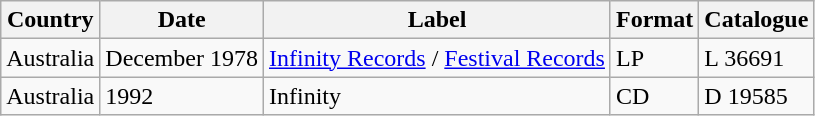<table class="wikitable">
<tr>
<th>Country</th>
<th>Date</th>
<th>Label</th>
<th>Format</th>
<th>Catalogue</th>
</tr>
<tr>
<td>Australia</td>
<td>December 1978</td>
<td><a href='#'>Infinity Records</a> / <a href='#'>Festival Records</a></td>
<td>LP</td>
<td>L 36691</td>
</tr>
<tr>
<td>Australia</td>
<td>1992</td>
<td>Infinity</td>
<td>CD</td>
<td>D 19585</td>
</tr>
</table>
